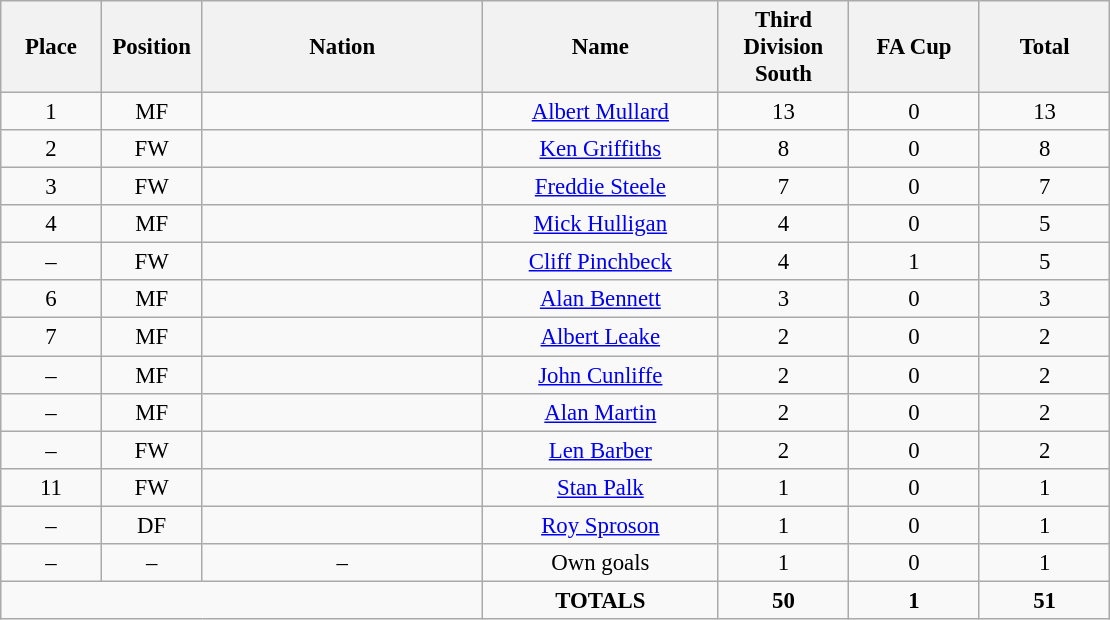<table class="wikitable" style="font-size: 95%; text-align: center;">
<tr>
<th width=60>Place</th>
<th width=60>Position</th>
<th width=180>Nation</th>
<th width=150>Name</th>
<th width=80>Third Division South</th>
<th width=80>FA Cup</th>
<th width=80>Total</th>
</tr>
<tr>
<td>1</td>
<td>MF</td>
<td></td>
<td><a href='#'>Albert Mullard</a></td>
<td>13</td>
<td>0</td>
<td>13</td>
</tr>
<tr>
<td>2</td>
<td>FW</td>
<td></td>
<td><a href='#'>Ken Griffiths</a></td>
<td>8</td>
<td>0</td>
<td>8</td>
</tr>
<tr>
<td>3</td>
<td>FW</td>
<td></td>
<td><a href='#'>Freddie Steele</a></td>
<td>7</td>
<td>0</td>
<td>7</td>
</tr>
<tr>
<td>4</td>
<td>MF</td>
<td></td>
<td><a href='#'>Mick Hulligan</a></td>
<td>4</td>
<td>0</td>
<td>5</td>
</tr>
<tr>
<td>–</td>
<td>FW</td>
<td></td>
<td><a href='#'>Cliff Pinchbeck</a></td>
<td>4</td>
<td>1</td>
<td>5</td>
</tr>
<tr>
<td>6</td>
<td>MF</td>
<td></td>
<td><a href='#'>Alan Bennett</a></td>
<td>3</td>
<td>0</td>
<td>3</td>
</tr>
<tr>
<td>7</td>
<td>MF</td>
<td></td>
<td><a href='#'>Albert Leake</a></td>
<td>2</td>
<td>0</td>
<td>2</td>
</tr>
<tr>
<td>–</td>
<td>MF</td>
<td></td>
<td><a href='#'>John Cunliffe</a></td>
<td>2</td>
<td>0</td>
<td>2</td>
</tr>
<tr>
<td>–</td>
<td>MF</td>
<td></td>
<td><a href='#'>Alan Martin</a></td>
<td>2</td>
<td>0</td>
<td>2</td>
</tr>
<tr>
<td>–</td>
<td>FW</td>
<td></td>
<td><a href='#'>Len Barber</a></td>
<td>2</td>
<td>0</td>
<td>2</td>
</tr>
<tr>
<td>11</td>
<td>FW</td>
<td></td>
<td><a href='#'>Stan Palk</a></td>
<td>1</td>
<td>0</td>
<td>1</td>
</tr>
<tr>
<td>–</td>
<td>DF</td>
<td></td>
<td><a href='#'>Roy Sproson</a></td>
<td>1</td>
<td>0</td>
<td>1</td>
</tr>
<tr>
<td>–</td>
<td>–</td>
<td>–</td>
<td>Own goals</td>
<td>1</td>
<td>0</td>
<td>1</td>
</tr>
<tr>
<td colspan="3"></td>
<td><strong>TOTALS</strong></td>
<td><strong>50</strong></td>
<td><strong>1</strong></td>
<td><strong>51</strong></td>
</tr>
</table>
